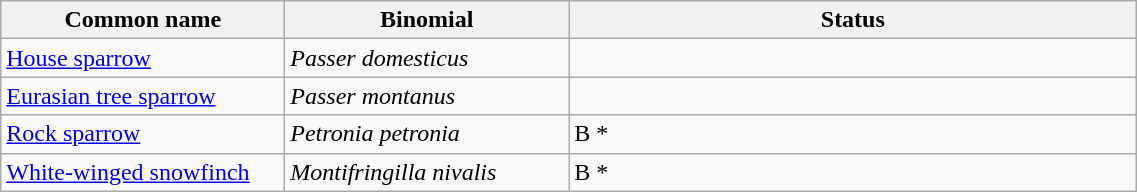<table width=60% class="wikitable">
<tr>
<th width=15%>Common name</th>
<th width=15%>Binomial</th>
<th width=30%>Status</th>
</tr>
<tr>
<td><a href='#'>House sparrow</a></td>
<td><em>Passer domesticus</em></td>
<td></td>
</tr>
<tr>
<td><a href='#'>Eurasian tree sparrow</a></td>
<td><em>Passer montanus</em></td>
<td></td>
</tr>
<tr>
<td><a href='#'>Rock sparrow</a></td>
<td><em>Petronia petronia</em></td>
<td>B *</td>
</tr>
<tr>
<td><a href='#'>White-winged snowfinch</a></td>
<td><em>Montifringilla nivalis</em></td>
<td>B *</td>
</tr>
</table>
